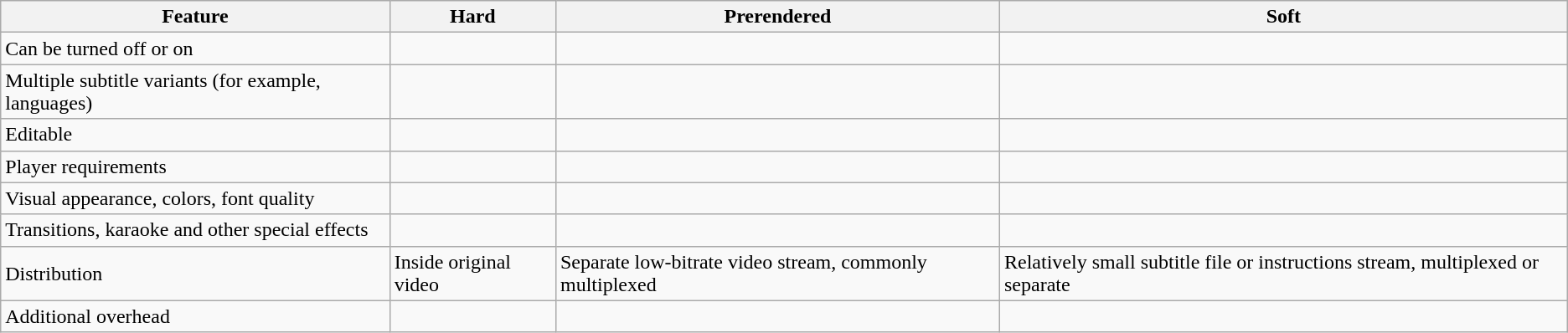<table class="wikitable">
<tr>
<th>Feature</th>
<th>Hard</th>
<th>Prerendered</th>
<th>Soft</th>
</tr>
<tr>
<td>Can be turned off or on</td>
<td></td>
<td></td>
<td></td>
</tr>
<tr>
<td>Multiple subtitle variants (for example, languages)</td>
<td></td>
<td></td>
<td></td>
</tr>
<tr>
<td>Editable</td>
<td></td>
<td></td>
<td></td>
</tr>
<tr>
<td>Player requirements</td>
<td></td>
<td></td>
<td></td>
</tr>
<tr>
<td>Visual appearance, colors, font quality</td>
<td></td>
<td></td>
<td></td>
</tr>
<tr>
<td>Transitions, karaoke and other special effects</td>
<td></td>
<td></td>
<td></td>
</tr>
<tr>
<td>Distribution</td>
<td>Inside original video</td>
<td>Separate low-bitrate video stream, commonly multiplexed</td>
<td>Relatively small subtitle file or instructions stream, multiplexed or separate</td>
</tr>
<tr>
<td>Additional overhead</td>
<td></td>
<td></td>
<td></td>
</tr>
</table>
